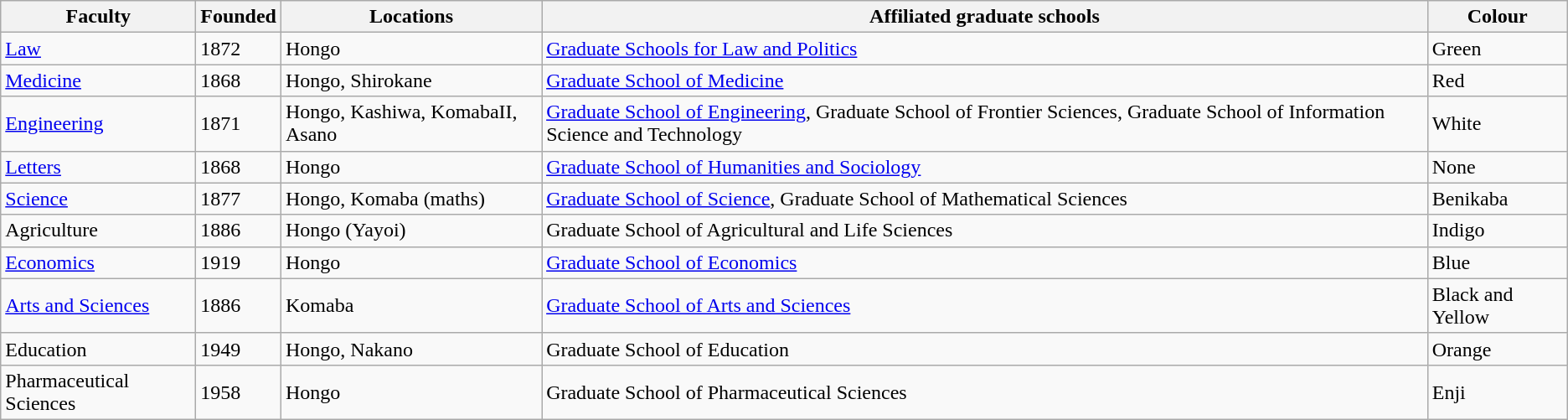<table class="wikitable">
<tr>
<th>Faculty</th>
<th>Founded</th>
<th>Locations</th>
<th>Affiliated graduate schools</th>
<th>Colour</th>
</tr>
<tr>
<td><a href='#'>Law</a></td>
<td>1872</td>
<td>Hongo</td>
<td><a href='#'>Graduate Schools for Law and Politics</a></td>
<td> Green</td>
</tr>
<tr>
<td><a href='#'>Medicine</a></td>
<td>1868</td>
<td>Hongo, Shirokane</td>
<td><a href='#'>Graduate School of Medicine</a></td>
<td> Red</td>
</tr>
<tr>
<td><a href='#'>Engineering</a></td>
<td>1871</td>
<td>Hongo, Kashiwa, KomabaII, Asano</td>
<td><a href='#'>Graduate School of Engineering</a>, Graduate School of Frontier Sciences, Graduate School of Information Science and Technology</td>
<td> White</td>
</tr>
<tr>
<td><a href='#'>Letters</a></td>
<td>1868</td>
<td>Hongo</td>
<td><a href='#'>Graduate School of Humanities and Sociology</a></td>
<td>None</td>
</tr>
<tr>
<td><a href='#'>Science</a></td>
<td>1877</td>
<td>Hongo, Komaba (maths)</td>
<td><a href='#'>Graduate School of Science</a>, Graduate School of Mathematical Sciences</td>
<td> Benikaba</td>
</tr>
<tr>
<td>Agriculture</td>
<td>1886</td>
<td>Hongo (Yayoi)</td>
<td>Graduate School of Agricultural and Life Sciences</td>
<td> Indigo</td>
</tr>
<tr>
<td><a href='#'>Economics</a></td>
<td>1919</td>
<td>Hongo</td>
<td><a href='#'>Graduate School of Economics</a></td>
<td> Blue</td>
</tr>
<tr>
<td><a href='#'>Arts and Sciences</a></td>
<td>1886</td>
<td>Komaba</td>
<td><a href='#'>Graduate School of Arts and Sciences</a></td>
<td> Black and Yellow</td>
</tr>
<tr>
<td>Education</td>
<td>1949</td>
<td>Hongo, Nakano</td>
<td>Graduate School of Education</td>
<td> Orange</td>
</tr>
<tr>
<td>Pharmaceutical Sciences</td>
<td>1958</td>
<td>Hongo</td>
<td>Graduate School of Pharmaceutical Sciences</td>
<td> Enji</td>
</tr>
</table>
